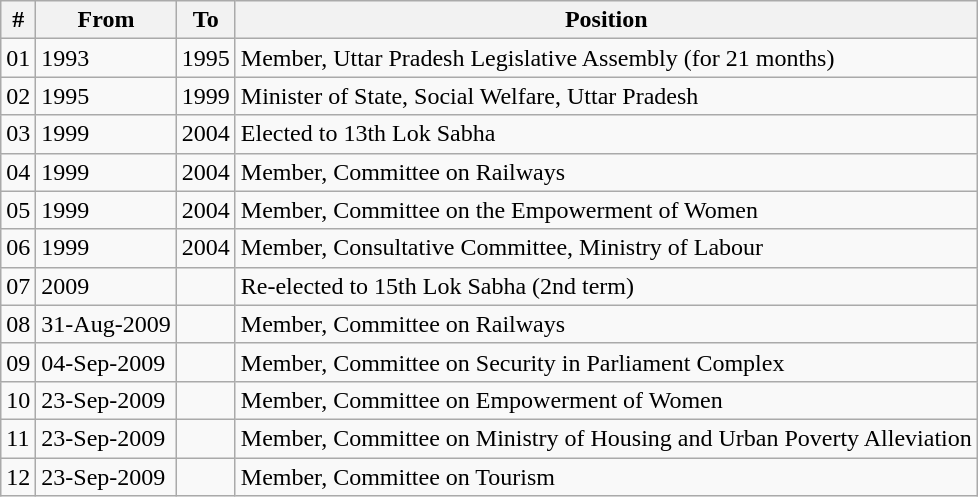<table class="wikitable sortable">
<tr>
<th>#</th>
<th>From</th>
<th>To</th>
<th>Position</th>
</tr>
<tr>
<td>01</td>
<td>1993</td>
<td>1995</td>
<td>Member, Uttar Pradesh Legislative Assembly (for 21 months)</td>
</tr>
<tr>
<td>02</td>
<td>1995</td>
<td>1999</td>
<td>Minister of State, Social Welfare, Uttar Pradesh</td>
</tr>
<tr>
<td>03</td>
<td>1999</td>
<td>2004</td>
<td>Elected to 13th Lok Sabha</td>
</tr>
<tr>
<td>04</td>
<td>1999</td>
<td>2004</td>
<td>Member, Committee on Railways</td>
</tr>
<tr>
<td>05</td>
<td>1999</td>
<td>2004</td>
<td>Member, Committee on the Empowerment of Women</td>
</tr>
<tr>
<td>06</td>
<td>1999</td>
<td>2004</td>
<td>Member, Consultative Committee, Ministry of Labour</td>
</tr>
<tr>
<td>07</td>
<td>2009</td>
<td></td>
<td>Re-elected to 15th Lok Sabha (2nd term)</td>
</tr>
<tr>
<td>08</td>
<td>31-Aug-2009</td>
<td></td>
<td>Member, Committee on Railways</td>
</tr>
<tr>
<td>09</td>
<td>04-Sep-2009</td>
<td></td>
<td>Member, Committee on Security in Parliament Complex</td>
</tr>
<tr>
<td>10</td>
<td>23-Sep-2009</td>
<td></td>
<td>Member, Committee on Empowerment of Women</td>
</tr>
<tr>
<td>11</td>
<td>23-Sep-2009</td>
<td></td>
<td>Member, Committee on Ministry of Housing and Urban Poverty Alleviation</td>
</tr>
<tr>
<td>12</td>
<td>23-Sep-2009</td>
<td></td>
<td>Member, Committee on Tourism</td>
</tr>
</table>
